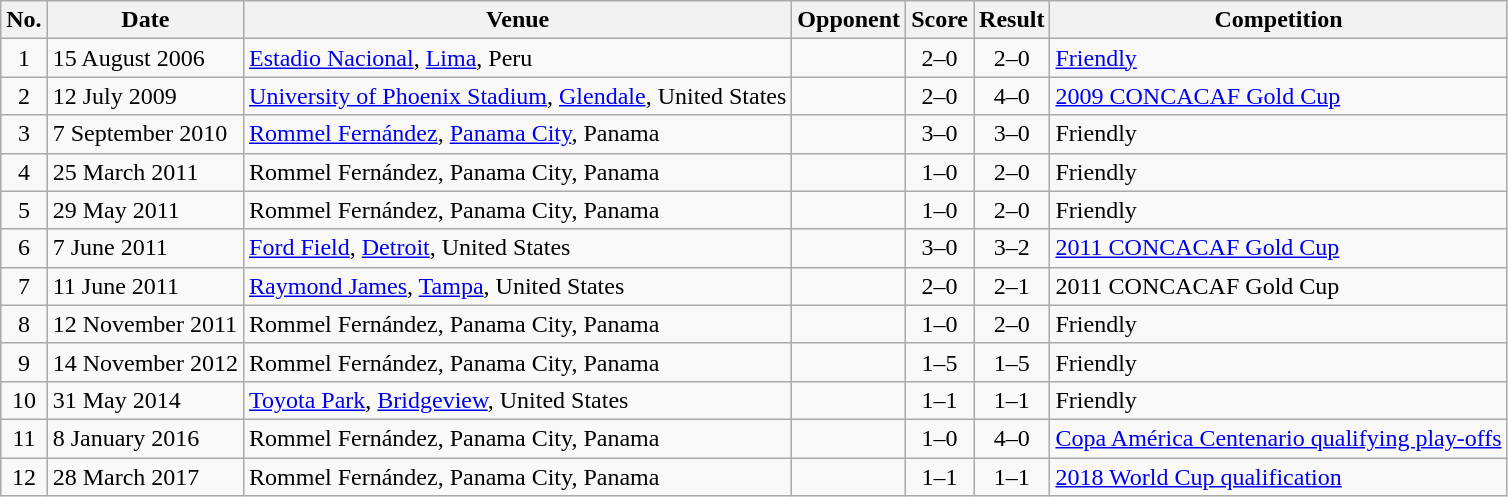<table class="wikitable sortable">
<tr>
<th scope="col">No.</th>
<th scope="col">Date</th>
<th scope="col">Venue</th>
<th scope="col">Opponent</th>
<th scope="col">Score</th>
<th scope="col">Result</th>
<th scope="col">Competition</th>
</tr>
<tr>
<td style="text-align:center">1</td>
<td>15 August 2006</td>
<td><a href='#'>Estadio Nacional</a>, <a href='#'>Lima</a>, Peru</td>
<td></td>
<td style="text-align:center">2–0</td>
<td style="text-align:center">2–0</td>
<td><a href='#'>Friendly</a></td>
</tr>
<tr>
<td style="text-align:center">2</td>
<td>12 July 2009</td>
<td><a href='#'>University of Phoenix Stadium</a>, <a href='#'>Glendale</a>, United States</td>
<td></td>
<td style="text-align:center">2–0</td>
<td style="text-align:center">4–0</td>
<td><a href='#'>2009 CONCACAF Gold Cup</a></td>
</tr>
<tr>
<td style="text-align:center">3</td>
<td>7 September 2010</td>
<td><a href='#'>Rommel Fernández</a>, <a href='#'>Panama City</a>, Panama</td>
<td></td>
<td style="text-align:center">3–0</td>
<td style="text-align:center">3–0</td>
<td>Friendly</td>
</tr>
<tr>
<td style="text-align:center">4</td>
<td>25 March 2011</td>
<td>Rommel Fernández, Panama City, Panama</td>
<td></td>
<td style="text-align:center">1–0</td>
<td style="text-align:center">2–0</td>
<td>Friendly</td>
</tr>
<tr>
<td style="text-align:center">5</td>
<td>29 May 2011</td>
<td>Rommel Fernández, Panama City, Panama</td>
<td></td>
<td style="text-align:center">1–0</td>
<td style="text-align:center">2–0</td>
<td>Friendly</td>
</tr>
<tr>
<td style="text-align:center">6</td>
<td>7 June 2011</td>
<td><a href='#'>Ford Field</a>, <a href='#'>Detroit</a>, United States</td>
<td></td>
<td style="text-align:center">3–0</td>
<td style="text-align:center">3–2</td>
<td><a href='#'>2011 CONCACAF Gold Cup</a></td>
</tr>
<tr>
<td style="text-align:center">7</td>
<td>11 June 2011</td>
<td><a href='#'>Raymond James</a>, <a href='#'>Tampa</a>, United States</td>
<td></td>
<td style="text-align:center">2–0</td>
<td style="text-align:center">2–1</td>
<td>2011 CONCACAF Gold Cup</td>
</tr>
<tr>
<td style="text-align:center">8</td>
<td>12 November 2011</td>
<td>Rommel Fernández, Panama City, Panama</td>
<td></td>
<td style="text-align:center">1–0</td>
<td style="text-align:center">2–0</td>
<td>Friendly</td>
</tr>
<tr>
<td style="text-align:center">9</td>
<td>14 November 2012</td>
<td>Rommel Fernández, Panama City, Panama</td>
<td></td>
<td style="text-align:center">1–5</td>
<td style="text-align:center">1–5</td>
<td>Friendly</td>
</tr>
<tr>
<td style="text-align:center">10</td>
<td>31 May 2014</td>
<td><a href='#'>Toyota Park</a>, <a href='#'>Bridgeview</a>, United States</td>
<td></td>
<td style="text-align:center">1–1</td>
<td style="text-align:center">1–1</td>
<td>Friendly</td>
</tr>
<tr>
<td style="text-align:center">11</td>
<td>8 January 2016</td>
<td>Rommel Fernández, Panama City, Panama</td>
<td></td>
<td style="text-align:center">1–0</td>
<td style="text-align:center">4–0</td>
<td><a href='#'>Copa América Centenario qualifying play-offs</a></td>
</tr>
<tr>
<td style="text-align:center">12</td>
<td>28 March 2017</td>
<td>Rommel Fernández, Panama City, Panama</td>
<td></td>
<td style="text-align:center">1–1</td>
<td style="text-align:center">1–1</td>
<td><a href='#'>2018 World Cup qualification</a></td>
</tr>
</table>
